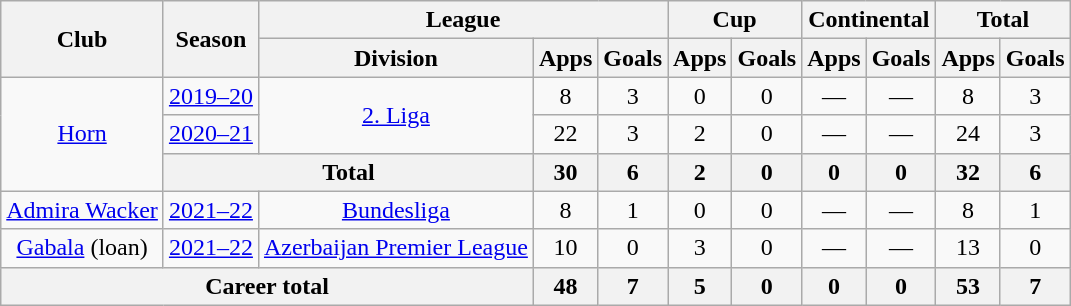<table class=wikitable style=text-align:center>
<tr>
<th rowspan=2>Club</th>
<th rowspan=2>Season</th>
<th colspan=3>League</th>
<th colspan=2>Cup</th>
<th colspan=2>Continental</th>
<th colspan=2>Total</th>
</tr>
<tr>
<th>Division</th>
<th>Apps</th>
<th>Goals</th>
<th>Apps</th>
<th>Goals</th>
<th>Apps</th>
<th>Goals</th>
<th>Apps</th>
<th>Goals</th>
</tr>
<tr>
<td rowspan=3><a href='#'>Horn</a></td>
<td><a href='#'>2019–20</a></td>
<td rowspan=2><a href='#'>2. Liga</a></td>
<td>8</td>
<td>3</td>
<td>0</td>
<td>0</td>
<td>—</td>
<td>—</td>
<td>8</td>
<td>3</td>
</tr>
<tr>
<td><a href='#'>2020–21</a></td>
<td>22</td>
<td>3</td>
<td>2</td>
<td>0</td>
<td>—</td>
<td>—</td>
<td>24</td>
<td>3</td>
</tr>
<tr>
<th colspan=2>Total</th>
<th>30</th>
<th>6</th>
<th>2</th>
<th>0</th>
<th>0</th>
<th>0</th>
<th>32</th>
<th>6</th>
</tr>
<tr>
<td><a href='#'>Admira Wacker</a></td>
<td><a href='#'>2021–22</a></td>
<td><a href='#'>Bundesliga</a></td>
<td>8</td>
<td>1</td>
<td>0</td>
<td>0</td>
<td>—</td>
<td>—</td>
<td>8</td>
<td>1</td>
</tr>
<tr>
<td><a href='#'>Gabala</a> (loan)</td>
<td><a href='#'>2021–22</a></td>
<td><a href='#'>Azerbaijan Premier League</a></td>
<td>10</td>
<td>0</td>
<td>3</td>
<td>0</td>
<td>—</td>
<td>—</td>
<td>13</td>
<td>0</td>
</tr>
<tr>
<th colspan=3>Career total</th>
<th>48</th>
<th>7</th>
<th>5</th>
<th>0</th>
<th>0</th>
<th>0</th>
<th>53</th>
<th>7</th>
</tr>
</table>
